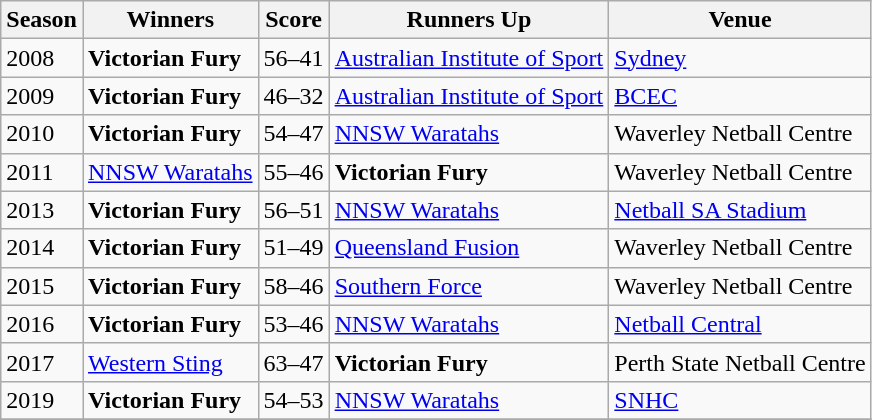<table class="wikitable collapsible">
<tr>
<th>Season</th>
<th>Winners</th>
<th>Score</th>
<th>Runners Up</th>
<th>Venue</th>
</tr>
<tr>
<td>2008 </td>
<td><strong>Victorian Fury</strong></td>
<td>56–41</td>
<td><a href='#'>Australian Institute of Sport</a></td>
<td><a href='#'>Sydney</a></td>
</tr>
<tr>
<td>2009 </td>
<td><strong>Victorian Fury</strong></td>
<td>46–32</td>
<td><a href='#'>Australian Institute of Sport</a></td>
<td><a href='#'>BCEC</a></td>
</tr>
<tr>
<td>2010 </td>
<td><strong>Victorian Fury</strong></td>
<td>54–47</td>
<td><a href='#'>NNSW Waratahs</a></td>
<td>Waverley Netball Centre</td>
</tr>
<tr>
<td>2011 </td>
<td><a href='#'>NNSW Waratahs</a></td>
<td>55–46</td>
<td><strong>Victorian Fury</strong></td>
<td>Waverley Netball Centre</td>
</tr>
<tr>
<td>2013 </td>
<td><strong>Victorian Fury</strong></td>
<td>56–51</td>
<td><a href='#'>NNSW Waratahs</a></td>
<td><a href='#'>Netball SA Stadium</a></td>
</tr>
<tr>
<td>2014 </td>
<td><strong>Victorian Fury</strong></td>
<td>51–49</td>
<td><a href='#'>Queensland Fusion</a></td>
<td>Waverley Netball Centre</td>
</tr>
<tr>
<td>2015 </td>
<td><strong>Victorian Fury</strong></td>
<td>58–46</td>
<td><a href='#'>Southern Force</a></td>
<td>Waverley Netball Centre</td>
</tr>
<tr>
<td>2016 </td>
<td><strong>Victorian Fury</strong></td>
<td>53–46</td>
<td><a href='#'>NNSW Waratahs</a></td>
<td><a href='#'>Netball Central</a></td>
</tr>
<tr>
<td>2017 </td>
<td><a href='#'>Western Sting</a></td>
<td>63–47</td>
<td><strong>Victorian Fury</strong></td>
<td>Perth State Netball Centre</td>
</tr>
<tr>
<td>2019 </td>
<td><strong>Victorian Fury</strong></td>
<td>54–53</td>
<td><a href='#'>NNSW Waratahs</a></td>
<td><a href='#'>SNHC</a></td>
</tr>
<tr>
</tr>
</table>
